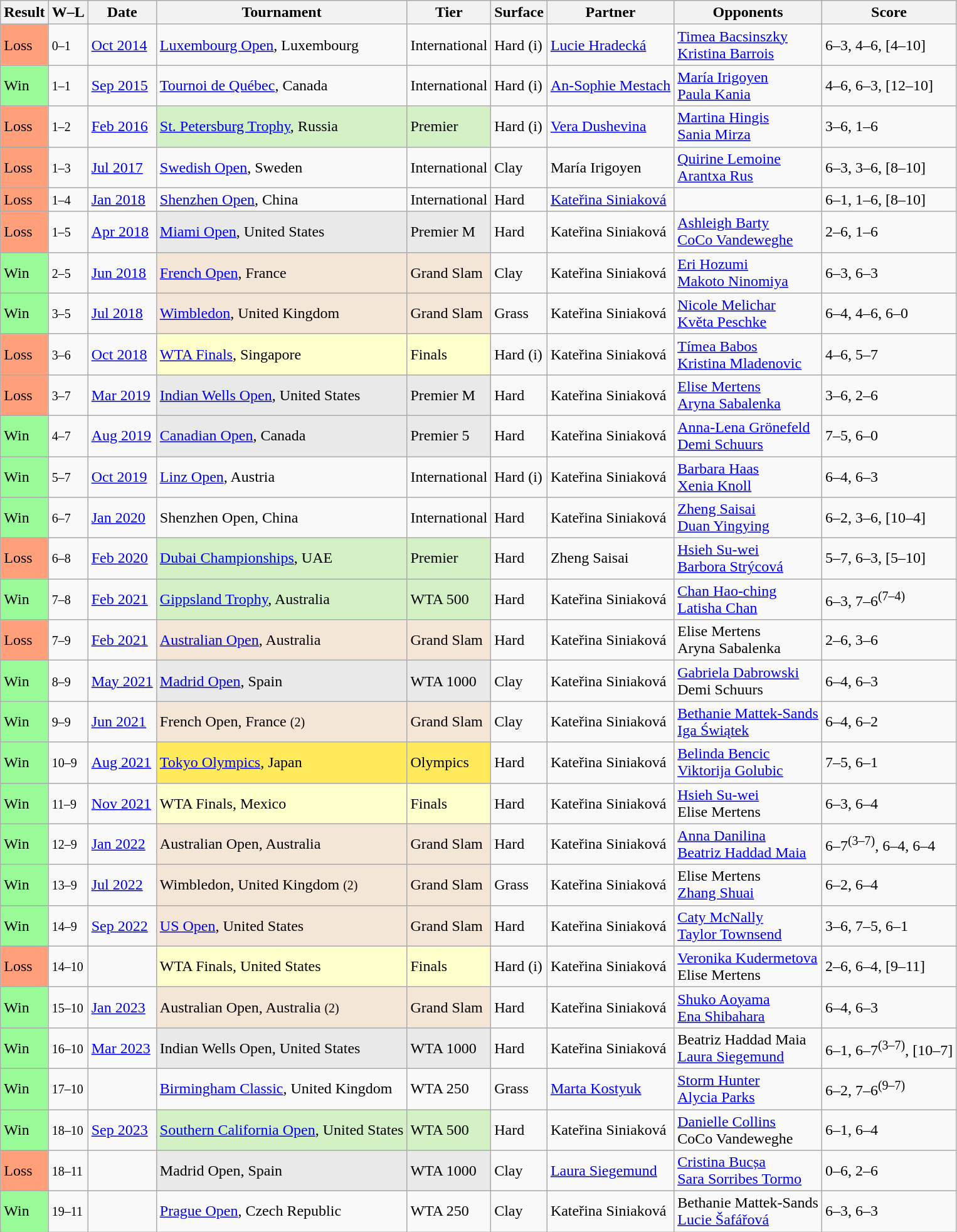<table class="sortable wikitable">
<tr>
<th>Result</th>
<th class=unsortable>W–L</th>
<th>Date</th>
<th>Tournament</th>
<th>Tier</th>
<th>Surface</th>
<th>Partner</th>
<th>Opponents</th>
<th class=unsortable>Score</th>
</tr>
<tr>
<td style=background:#ffa07a>Loss</td>
<td><small>0–1</small></td>
<td><a href='#'>Oct 2014</a></td>
<td><a href='#'>Luxembourg Open</a>, Luxembourg</td>
<td>International</td>
<td>Hard (i)</td>
<td> <a href='#'>Lucie Hradecká</a></td>
<td> <a href='#'>Timea Bacsinszky</a> <br>  <a href='#'>Kristina Barrois</a></td>
<td>6–3, 4–6, [4–10]</td>
</tr>
<tr>
<td style=background:#98fb98>Win</td>
<td><small>1–1</small></td>
<td><a href='#'>Sep 2015</a></td>
<td><a href='#'>Tournoi de Québec</a>, Canada</td>
<td>International</td>
<td>Hard (i)</td>
<td> <a href='#'>An-Sophie Mestach</a></td>
<td> <a href='#'>María Irigoyen</a> <br>  <a href='#'>Paula Kania</a></td>
<td>4–6, 6–3, [12–10]</td>
</tr>
<tr>
<td style=background:#ffa07a>Loss</td>
<td><small>1–2</small></td>
<td><a href='#'>Feb 2016</a></td>
<td style=background:#d4f1c5><a href='#'>St. Petersburg Trophy</a>, Russia</td>
<td style=background:#d4f1c5>Premier</td>
<td>Hard (i)</td>
<td> <a href='#'>Vera Dushevina</a></td>
<td> <a href='#'>Martina Hingis</a> <br>  <a href='#'>Sania Mirza</a></td>
<td>3–6, 1–6</td>
</tr>
<tr>
<td style=background:#ffa07a>Loss</td>
<td><small>1–3</small></td>
<td><a href='#'>Jul 2017</a></td>
<td><a href='#'>Swedish Open</a>, Sweden</td>
<td>International</td>
<td>Clay</td>
<td> María Irigoyen</td>
<td> <a href='#'>Quirine Lemoine</a> <br>  <a href='#'>Arantxa Rus</a></td>
<td>6–3, 3–6, [8–10]</td>
</tr>
<tr>
<td bgcolor=FFA07A>Loss</td>
<td><small>1–4</small></td>
<td><a href='#'>Jan 2018</a></td>
<td><a href='#'>Shenzhen Open</a>, China</td>
<td>International</td>
<td>Hard</td>
<td> <a href='#'>Kateřina Siniaková</a></td>
<td></td>
<td>6–1, 1–6, [8–10]</td>
</tr>
<tr>
<td style=background:#ffa07a>Loss</td>
<td><small>1–5</small></td>
<td><a href='#'>Apr 2018</a></td>
<td style=background:#e9e9e9><a href='#'>Miami Open</a>, United States</td>
<td style=background:#e9e9e9>Premier M</td>
<td>Hard</td>
<td> Kateřina Siniaková</td>
<td> <a href='#'>Ashleigh Barty</a> <br>  <a href='#'>CoCo Vandeweghe</a></td>
<td>2–6, 1–6</td>
</tr>
<tr>
<td style=background:#98fb98>Win</td>
<td><small>2–5</small></td>
<td><a href='#'>Jun 2018</a></td>
<td style=background:#f3e6d7><a href='#'>French Open</a>, France</td>
<td style=background:#f3e6d7>Grand Slam</td>
<td>Clay</td>
<td> Kateřina Siniaková</td>
<td> <a href='#'>Eri Hozumi</a> <br>  <a href='#'>Makoto Ninomiya</a></td>
<td>6–3, 6–3</td>
</tr>
<tr>
<td style=background:#98fb98>Win</td>
<td><small>3–5</small></td>
<td><a href='#'>Jul 2018</a></td>
<td style=background:#f3e6d7><a href='#'>Wimbledon</a>, United Kingdom</td>
<td style=background:#f3e6d7>Grand Slam</td>
<td>Grass</td>
<td> Kateřina Siniaková</td>
<td> <a href='#'>Nicole Melichar</a> <br>  <a href='#'>Květa Peschke</a></td>
<td>6–4, 4–6, 6–0</td>
</tr>
<tr>
<td style=background:#ffa07a>Loss</td>
<td><small>3–6</small></td>
<td><a href='#'>Oct 2018</a></td>
<td style=background:#ffc><a href='#'>WTA Finals</a>, Singapore</td>
<td style=background:#ffc>Finals</td>
<td>Hard (i)</td>
<td> Kateřina Siniaková</td>
<td> <a href='#'>Tímea Babos</a> <br>  <a href='#'>Kristina Mladenovic</a></td>
<td>4–6, 5–7</td>
</tr>
<tr>
<td style=background:#ffa07a>Loss</td>
<td><small>3–7</small></td>
<td><a href='#'>Mar 2019</a></td>
<td style=background:#e9e9e9><a href='#'>Indian Wells Open</a>, United States</td>
<td style=background:#e9e9e9>Premier M</td>
<td>Hard</td>
<td> Kateřina Siniaková</td>
<td> <a href='#'>Elise Mertens</a> <br>  <a href='#'>Aryna Sabalenka</a></td>
<td>3–6, 2–6</td>
</tr>
<tr>
<td style=background:#98fb98>Win</td>
<td><small>4–7</small></td>
<td><a href='#'>Aug 2019</a></td>
<td style=background:#e9e9e9><a href='#'>Canadian Open</a>, Canada</td>
<td style=background:#e9e9e9>Premier 5</td>
<td>Hard</td>
<td> Kateřina Siniaková</td>
<td> <a href='#'>Anna-Lena Grönefeld</a> <br>  <a href='#'>Demi Schuurs</a></td>
<td>7–5, 6–0</td>
</tr>
<tr>
<td style=background:#98fb98>Win</td>
<td><small>5–7</small></td>
<td><a href='#'>Oct 2019</a></td>
<td><a href='#'>Linz Open</a>, Austria</td>
<td>International</td>
<td>Hard (i)</td>
<td> Kateřina Siniaková</td>
<td> <a href='#'>Barbara Haas</a> <br>  <a href='#'>Xenia Knoll</a></td>
<td>6–4, 6–3</td>
</tr>
<tr>
<td style=background:#98fb98>Win</td>
<td><small>6–7</small></td>
<td><a href='#'>Jan 2020</a></td>
<td>Shenzhen Open, China</td>
<td>International</td>
<td>Hard</td>
<td> Kateřina Siniaková</td>
<td> <a href='#'>Zheng Saisai</a> <br>  <a href='#'>Duan Yingying</a></td>
<td>6–2, 3–6, [10–4]</td>
</tr>
<tr>
<td style=background:#ffa07a>Loss</td>
<td><small>6–8</small></td>
<td><a href='#'>Feb 2020</a></td>
<td style=background:#d4f1c5><a href='#'>Dubai Championships</a>, UAE</td>
<td style=background:#d4f1c5>Premier</td>
<td>Hard</td>
<td> Zheng Saisai</td>
<td> <a href='#'>Hsieh Su-wei</a> <br>  <a href='#'>Barbora Strýcová</a></td>
<td>5–7, 6–3, [5–10]</td>
</tr>
<tr>
<td style=background:#98fb98>Win</td>
<td><small>7–8</small></td>
<td><a href='#'>Feb 2021</a></td>
<td style=background:#d4f1c5><a href='#'>Gippsland Trophy</a>, Australia</td>
<td style=background:#d4f1c5>WTA 500</td>
<td>Hard</td>
<td> Kateřina Siniaková</td>
<td> <a href='#'>Chan Hao-ching</a> <br>  <a href='#'>Latisha Chan</a></td>
<td>6–3, 7–6<sup>(7–4)</sup></td>
</tr>
<tr>
<td style=background:#ffa07a>Loss</td>
<td><small>7–9</small></td>
<td><a href='#'>Feb 2021</a></td>
<td style=background:#f3e6d7><a href='#'>Australian Open</a>, Australia</td>
<td style=background:#f3e6d7>Grand Slam</td>
<td>Hard</td>
<td> Kateřina Siniaková</td>
<td> Elise Mertens <br>  Aryna Sabalenka</td>
<td>2–6, 3–6</td>
</tr>
<tr>
<td style=background:#98fb98>Win</td>
<td><small>8–9</small></td>
<td><a href='#'>May 2021</a></td>
<td style=background:#e9e9e9><a href='#'>Madrid Open</a>, Spain</td>
<td style=background:#e9e9e9>WTA 1000</td>
<td>Clay</td>
<td> Kateřina Siniaková</td>
<td> <a href='#'>Gabriela Dabrowski</a> <br>  Demi Schuurs</td>
<td>6–4, 6–3</td>
</tr>
<tr>
<td style=background:#98fb98>Win</td>
<td><small>9–9</small></td>
<td><a href='#'>Jun 2021</a></td>
<td style=background:#f3e6d7>French Open, France <small>(2)</small></td>
<td style=background:#f3e6d7>Grand Slam</td>
<td>Clay</td>
<td> Kateřina Siniaková</td>
<td> <a href='#'>Bethanie Mattek-Sands</a> <br>  <a href='#'>Iga Świątek</a></td>
<td>6–4, 6–2</td>
</tr>
<tr>
<td style=background:#98fb98>Win</td>
<td><small>10–9</small></td>
<td><a href='#'>Aug 2021</a></td>
<td style=background:#ffea5c><a href='#'>Tokyo Olympics</a>, Japan</td>
<td style=background:#ffea5c>Olympics</td>
<td>Hard</td>
<td> Kateřina Siniaková</td>
<td> <a href='#'>Belinda Bencic</a> <br>  <a href='#'>Viktorija Golubic</a></td>
<td>7–5, 6–1</td>
</tr>
<tr>
<td bgcolor=98FB98>Win</td>
<td><small>11–9</small></td>
<td><a href='#'>Nov 2021</a></td>
<td style=background:#ffc>WTA Finals, Mexico</td>
<td style=background:#ffc>Finals</td>
<td>Hard</td>
<td> Kateřina Siniaková</td>
<td> <a href='#'>Hsieh Su-wei</a> <br>  Elise Mertens</td>
<td>6–3, 6–4</td>
</tr>
<tr>
<td style=background:#98fb98>Win</td>
<td><small>12–9</small></td>
<td><a href='#'>Jan 2022</a></td>
<td style=background:#f3e6d7>Australian Open, Australia</td>
<td style=background:#f3e6d7>Grand Slam</td>
<td>Hard</td>
<td> Kateřina Siniaková</td>
<td> <a href='#'>Anna Danilina</a> <br>  <a href='#'>Beatriz Haddad Maia</a></td>
<td>6–7<sup>(3–7)</sup>, 6–4, 6–4</td>
</tr>
<tr>
<td style=background:#98fb98>Win</td>
<td><small>13–9</small></td>
<td><a href='#'>Jul 2022</a></td>
<td style=background:#f3e6d7>Wimbledon, United Kingdom <small>(2)</small></td>
<td style=background:#f3e6d7>Grand Slam</td>
<td>Grass</td>
<td> Kateřina Siniaková</td>
<td> Elise Mertens <br>  <a href='#'>Zhang Shuai</a></td>
<td>6–2, 6–4</td>
</tr>
<tr>
<td style=background:#98fb98>Win</td>
<td><small>14–9</small></td>
<td><a href='#'>Sep 2022</a></td>
<td style=background:#f3e6d7><a href='#'>US Open</a>, United States</td>
<td style=background:#f3e6d7>Grand Slam</td>
<td>Hard</td>
<td> Kateřina Siniaková</td>
<td> <a href='#'>Caty McNally</a> <br>  <a href='#'>Taylor Townsend</a></td>
<td>3–6, 7–5, 6–1</td>
</tr>
<tr>
<td bgcolor=FFA07A>Loss</td>
<td><small>14–10</small></td>
<td><a href='#'></a></td>
<td bgcolor=ffffcc>WTA Finals, United States</td>
<td bgcolor=ffffcc>Finals</td>
<td>Hard (i)</td>
<td> Kateřina Siniaková</td>
<td> <a href='#'>Veronika Kudermetova</a> <br>  Elise Mertens</td>
<td>2–6, 6–4, [9–11]</td>
</tr>
<tr>
<td style=background:#98fb98>Win</td>
<td><small>15–10</small></td>
<td><a href='#'>Jan 2023</a></td>
<td style=background:#f3e6d7>Australian Open, Australia <small>(2)</small></td>
<td style=background:#f3e6d7>Grand Slam</td>
<td>Hard</td>
<td> Kateřina Siniaková</td>
<td> <a href='#'>Shuko Aoyama</a> <br>  <a href='#'>Ena Shibahara</a></td>
<td>6–4, 6–3</td>
</tr>
<tr>
<td bgcolor=98FB98>Win</td>
<td><small>16–10</small></td>
<td><a href='#'>Mar 2023</a></td>
<td bgcolor=e9e9e9>Indian Wells Open, United States</td>
<td bgcolor=e9e9e9>WTA 1000</td>
<td>Hard</td>
<td> Kateřina Siniaková</td>
<td> Beatriz Haddad Maia <br>  <a href='#'>Laura Siegemund</a></td>
<td>6–1, 6–7<sup>(3–7)</sup>, [10–7]</td>
</tr>
<tr>
<td bgcolor=98FB98>Win</td>
<td><small>17–10</small></td>
<td><a href='#'></a></td>
<td><a href='#'>Birmingham Classic</a>, United Kingdom</td>
<td>WTA 250</td>
<td>Grass</td>
<td> <a href='#'>Marta Kostyuk</a></td>
<td> <a href='#'>Storm Hunter</a> <br>  <a href='#'>Alycia Parks</a></td>
<td>6–2, 7–6<sup>(9–7)</sup></td>
</tr>
<tr>
<td style=background:#98fb98;>Win</td>
<td><small>18–10</small></td>
<td><a href='#'>Sep 2023</a></td>
<td style=background:#d4f1c5><a href='#'>Southern California Open</a>, United States</td>
<td style=background:#d4f1c5>WTA 500</td>
<td>Hard</td>
<td> Kateřina Siniaková</td>
<td> <a href='#'>Danielle Collins</a> <br>  CoCo Vandeweghe</td>
<td>6–1, 6–4</td>
</tr>
<tr>
<td bgcolor=FFA07A>Loss</td>
<td><small>18–11</small></td>
<td><a href='#'></a></td>
<td bgcolor=e9e9e9>Madrid Open, Spain</td>
<td bgcolor=e9e9e9>WTA 1000</td>
<td>Clay</td>
<td> <a href='#'>Laura Siegemund</a></td>
<td> <a href='#'>Cristina Bucșa</a><br> <a href='#'>Sara Sorribes Tormo</a></td>
<td>0–6, 2–6</td>
</tr>
<tr>
<td bgcolor=98FB98>Win</td>
<td><small>19–11</small></td>
<td><a href='#'></a></td>
<td><a href='#'>Prague Open</a>, Czech Republic</td>
<td>WTA 250</td>
<td>Clay</td>
<td> Kateřina Siniaková</td>
<td> Bethanie Mattek-Sands <br>  <a href='#'>Lucie Šafářová</a></td>
<td>6–3, 6–3</td>
</tr>
</table>
